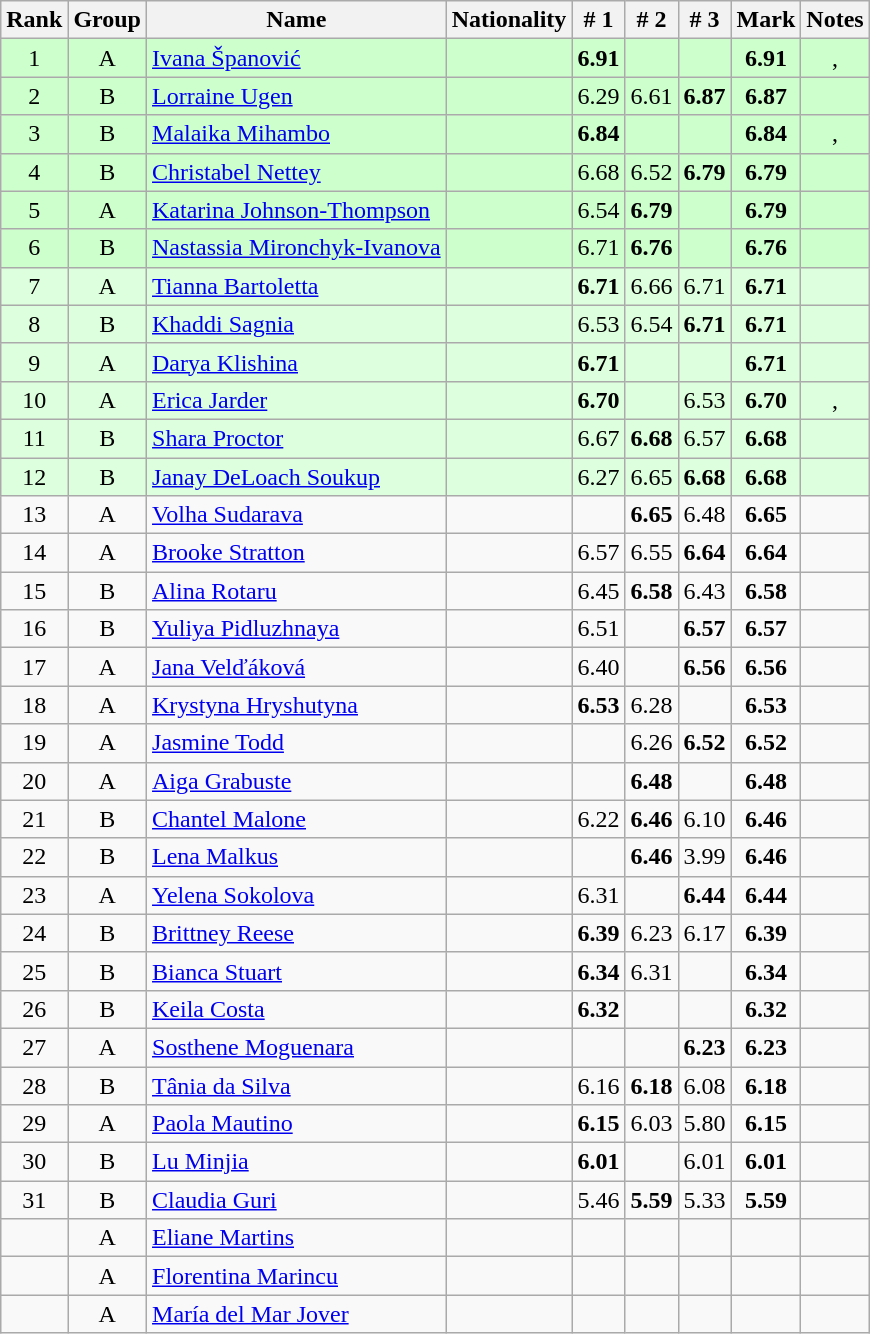<table class="wikitable sortable" style="text-align:center">
<tr>
<th>Rank</th>
<th>Group</th>
<th>Name</th>
<th>Nationality</th>
<th># 1</th>
<th># 2</th>
<th># 3</th>
<th>Mark</th>
<th>Notes</th>
</tr>
<tr bgcolor=ccffcc>
<td>1</td>
<td>A</td>
<td align=left><a href='#'>Ivana Španović</a></td>
<td align=left></td>
<td><strong>6.91</strong></td>
<td></td>
<td></td>
<td><strong>6.91</strong></td>
<td>, </td>
</tr>
<tr bgcolor=ccffcc>
<td>2</td>
<td>B</td>
<td align=left><a href='#'>Lorraine Ugen</a></td>
<td align=left></td>
<td>6.29</td>
<td>6.61</td>
<td><strong>6.87</strong></td>
<td><strong>6.87</strong></td>
<td></td>
</tr>
<tr bgcolor=ccffcc>
<td>3</td>
<td>B</td>
<td align=left><a href='#'>Malaika Mihambo</a></td>
<td align=left></td>
<td><strong>6.84</strong></td>
<td></td>
<td></td>
<td><strong>6.84</strong></td>
<td>, </td>
</tr>
<tr bgcolor=ccffcc>
<td>4</td>
<td>B</td>
<td align=left><a href='#'>Christabel Nettey</a></td>
<td align=left></td>
<td>6.68</td>
<td>6.52</td>
<td><strong>6.79</strong></td>
<td><strong>6.79</strong></td>
<td></td>
</tr>
<tr bgcolor=ccffcc>
<td>5</td>
<td>A</td>
<td align=left><a href='#'>Katarina Johnson-Thompson</a></td>
<td align=left></td>
<td>6.54</td>
<td><strong>6.79</strong></td>
<td></td>
<td><strong>6.79</strong></td>
<td></td>
</tr>
<tr bgcolor=ccffcc>
<td>6</td>
<td>B</td>
<td align=left><a href='#'>Nastassia Mironchyk-Ivanova</a></td>
<td align=left></td>
<td>6.71</td>
<td><strong>6.76</strong></td>
<td></td>
<td><strong>6.76</strong></td>
<td></td>
</tr>
<tr bgcolor=ddffdd>
<td>7</td>
<td>A</td>
<td align=left><a href='#'>Tianna Bartoletta</a></td>
<td align=left></td>
<td><strong>6.71</strong></td>
<td>6.66</td>
<td>6.71</td>
<td><strong>6.71</strong></td>
<td></td>
</tr>
<tr bgcolor=ddffdd>
<td>8</td>
<td>B</td>
<td align=left><a href='#'>Khaddi Sagnia</a></td>
<td align=left></td>
<td>6.53</td>
<td>6.54</td>
<td><strong>6.71</strong></td>
<td><strong>6.71</strong></td>
<td></td>
</tr>
<tr bgcolor=ddffdd>
<td>9</td>
<td>A</td>
<td align=left><a href='#'>Darya Klishina</a></td>
<td align=left></td>
<td><strong>6.71</strong></td>
<td></td>
<td></td>
<td><strong>6.71</strong></td>
<td></td>
</tr>
<tr bgcolor=ddffdd>
<td>10</td>
<td>A</td>
<td align=left><a href='#'>Erica Jarder</a></td>
<td align=left></td>
<td><strong>6.70</strong></td>
<td></td>
<td>6.53</td>
<td><strong>6.70</strong></td>
<td>, </td>
</tr>
<tr bgcolor=ddffdd>
<td>11</td>
<td>B</td>
<td align=left><a href='#'>Shara Proctor</a></td>
<td align=left></td>
<td>6.67</td>
<td><strong>6.68</strong></td>
<td>6.57</td>
<td><strong>6.68</strong></td>
<td></td>
</tr>
<tr bgcolor=ddffdd>
<td>12</td>
<td>B</td>
<td align=left><a href='#'>Janay DeLoach Soukup</a></td>
<td align=left></td>
<td>6.27</td>
<td>6.65</td>
<td><strong>6.68</strong></td>
<td><strong>6.68</strong></td>
<td></td>
</tr>
<tr>
<td>13</td>
<td>A</td>
<td align=left><a href='#'>Volha Sudarava</a></td>
<td align=left></td>
<td></td>
<td><strong>6.65</strong></td>
<td>6.48</td>
<td><strong>6.65</strong></td>
<td></td>
</tr>
<tr>
<td>14</td>
<td>A</td>
<td align=left><a href='#'>Brooke Stratton</a></td>
<td align=left></td>
<td>6.57</td>
<td>6.55</td>
<td><strong>6.64</strong></td>
<td><strong>6.64</strong></td>
<td></td>
</tr>
<tr>
<td>15</td>
<td>B</td>
<td align=left><a href='#'>Alina Rotaru</a></td>
<td align=left></td>
<td>6.45</td>
<td><strong>6.58</strong></td>
<td>6.43</td>
<td><strong>6.58</strong></td>
<td></td>
</tr>
<tr>
<td>16</td>
<td>B</td>
<td align=left><a href='#'>Yuliya Pidluzhnaya</a></td>
<td align=left></td>
<td>6.51</td>
<td></td>
<td><strong>6.57</strong></td>
<td><strong>6.57</strong></td>
<td></td>
</tr>
<tr>
<td>17</td>
<td>A</td>
<td align=left><a href='#'>Jana Velďáková</a></td>
<td align=left></td>
<td>6.40</td>
<td></td>
<td><strong>6.56</strong></td>
<td><strong>6.56</strong></td>
<td></td>
</tr>
<tr>
<td>18</td>
<td>A</td>
<td align=left><a href='#'>Krystyna Hryshutyna</a></td>
<td align=left></td>
<td><strong>6.53</strong></td>
<td>6.28</td>
<td></td>
<td><strong>6.53</strong></td>
<td></td>
</tr>
<tr>
<td>19</td>
<td>A</td>
<td align=left><a href='#'>Jasmine Todd</a></td>
<td align=left></td>
<td></td>
<td>6.26</td>
<td><strong>6.52</strong></td>
<td><strong>6.52</strong></td>
<td></td>
</tr>
<tr>
<td>20</td>
<td>A</td>
<td align=left><a href='#'>Aiga Grabuste</a></td>
<td align=left></td>
<td></td>
<td><strong>6.48</strong></td>
<td></td>
<td><strong>6.48</strong></td>
<td></td>
</tr>
<tr>
<td>21</td>
<td>B</td>
<td align=left><a href='#'>Chantel Malone</a></td>
<td align=left></td>
<td>6.22</td>
<td><strong>6.46</strong></td>
<td>6.10</td>
<td><strong>6.46</strong></td>
<td></td>
</tr>
<tr>
<td>22</td>
<td>B</td>
<td align=left><a href='#'>Lena Malkus</a></td>
<td align=left></td>
<td></td>
<td><strong>6.46</strong></td>
<td>3.99</td>
<td><strong>6.46</strong></td>
<td></td>
</tr>
<tr>
<td>23</td>
<td>A</td>
<td align=left><a href='#'>Yelena Sokolova</a></td>
<td align=left></td>
<td>6.31</td>
<td></td>
<td><strong>6.44</strong></td>
<td><strong>6.44</strong></td>
<td></td>
</tr>
<tr>
<td>24</td>
<td>B</td>
<td align=left><a href='#'>Brittney Reese</a></td>
<td align=left></td>
<td><strong>6.39</strong></td>
<td>6.23</td>
<td>6.17</td>
<td><strong>6.39</strong></td>
<td></td>
</tr>
<tr>
<td>25</td>
<td>B</td>
<td align=left><a href='#'>Bianca Stuart</a></td>
<td align=left></td>
<td><strong>6.34</strong></td>
<td>6.31</td>
<td></td>
<td><strong>6.34</strong></td>
<td></td>
</tr>
<tr>
<td>26</td>
<td>B</td>
<td align=left><a href='#'>Keila Costa</a></td>
<td align=left></td>
<td><strong>6.32</strong></td>
<td></td>
<td></td>
<td><strong>6.32</strong></td>
<td></td>
</tr>
<tr>
<td>27</td>
<td>A</td>
<td align=left><a href='#'>Sosthene Moguenara</a></td>
<td align=left></td>
<td></td>
<td></td>
<td><strong>6.23</strong></td>
<td><strong>6.23</strong></td>
<td></td>
</tr>
<tr>
<td>28</td>
<td>B</td>
<td align=left><a href='#'>Tânia da Silva</a></td>
<td align=left></td>
<td>6.16</td>
<td><strong>6.18</strong></td>
<td>6.08</td>
<td><strong>6.18</strong></td>
<td></td>
</tr>
<tr>
<td>29</td>
<td>A</td>
<td align=left><a href='#'>Paola Mautino</a></td>
<td align=left></td>
<td><strong>6.15</strong></td>
<td>6.03</td>
<td>5.80</td>
<td><strong>6.15</strong></td>
<td></td>
</tr>
<tr>
<td>30</td>
<td>B</td>
<td align=left><a href='#'>Lu Minjia</a></td>
<td align=left></td>
<td><strong>6.01</strong></td>
<td></td>
<td>6.01</td>
<td><strong>6.01</strong></td>
<td></td>
</tr>
<tr>
<td>31</td>
<td>B</td>
<td align=left><a href='#'>Claudia Guri</a></td>
<td align=left></td>
<td>5.46</td>
<td><strong>5.59</strong></td>
<td>5.33</td>
<td><strong>5.59</strong></td>
<td></td>
</tr>
<tr>
<td></td>
<td>A</td>
<td align=left><a href='#'>Eliane Martins</a></td>
<td align=left></td>
<td></td>
<td></td>
<td></td>
<td><strong></strong></td>
<td></td>
</tr>
<tr>
<td></td>
<td>A</td>
<td align=left><a href='#'>Florentina Marincu</a></td>
<td align=left></td>
<td></td>
<td></td>
<td></td>
<td><strong></strong></td>
<td></td>
</tr>
<tr>
<td></td>
<td>A</td>
<td align=left><a href='#'>María del Mar Jover</a></td>
<td align=left></td>
<td></td>
<td></td>
<td></td>
<td><strong></strong></td>
<td></td>
</tr>
</table>
